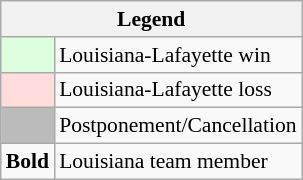<table class="wikitable" style="font-size:90%">
<tr>
<th colspan="2">Legend</th>
</tr>
<tr>
<td bgcolor="#ddffdd"> </td>
<td>Louisiana-Lafayette win</td>
</tr>
<tr>
<td bgcolor="#ffdddd"> </td>
<td>Louisiana-Lafayette loss</td>
</tr>
<tr>
<td bgcolor="#bbbbbb"> </td>
<td>Postponement/Cancellation</td>
</tr>
<tr>
<td><strong>Bold</strong></td>
<td>Louisiana team member</td>
</tr>
</table>
